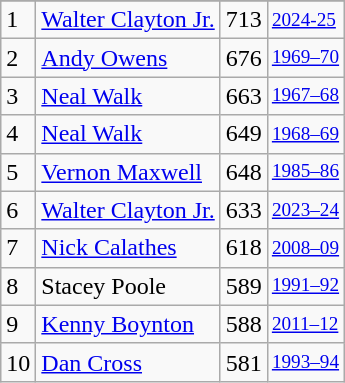<table class="wikitable">
<tr>
</tr>
<tr>
<td>1</td>
<td><a href='#'>Walter Clayton Jr.</a></td>
<td>713</td>
<td style="font-size:80%;"><a href='#'>2024-25</a></td>
</tr>
<tr>
<td>2</td>
<td><a href='#'>Andy Owens</a></td>
<td>676</td>
<td style="font-size:80%;"><a href='#'>1969–70</a></td>
</tr>
<tr>
<td>3</td>
<td><a href='#'>Neal Walk</a></td>
<td>663</td>
<td style="font-size:80%;"><a href='#'>1967–68</a></td>
</tr>
<tr>
<td>4</td>
<td><a href='#'>Neal Walk</a></td>
<td>649</td>
<td style="font-size:80%;"><a href='#'>1968–69</a></td>
</tr>
<tr>
<td>5</td>
<td><a href='#'>Vernon Maxwell</a></td>
<td>648</td>
<td style="font-size:80%;"><a href='#'>1985–86</a></td>
</tr>
<tr>
<td>6</td>
<td><a href='#'>Walter Clayton Jr.</a></td>
<td>633</td>
<td style="font-size:80%;"><a href='#'>2023–24</a></td>
</tr>
<tr>
<td>7</td>
<td><a href='#'>Nick Calathes</a></td>
<td>618</td>
<td style="font-size:80%;"><a href='#'>2008–09</a></td>
</tr>
<tr>
<td>8</td>
<td>Stacey Poole</td>
<td>589</td>
<td style="font-size:80%;"><a href='#'>1991–92</a></td>
</tr>
<tr>
<td>9</td>
<td><a href='#'>Kenny Boynton</a></td>
<td>588</td>
<td style="font-size:80%;"><a href='#'>2011–12</a></td>
</tr>
<tr>
<td>10</td>
<td><a href='#'>Dan Cross</a></td>
<td>581</td>
<td style="font-size:80%;"><a href='#'>1993–94</a></td>
</tr>
</table>
